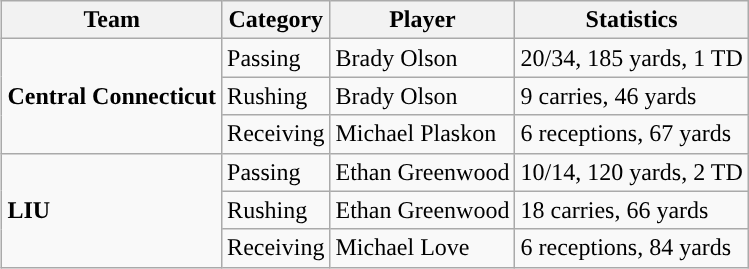<table class="wikitable" style="float: right;">
<tr>
<th>Team</th>
<th>Category</th>
<th>Player</th>
<th>Statistics</th>
</tr>
<tr>
<td rowspan=3><strong>Central Connecticut</strong></td>
<td>Passing</td>
<td>Brady Olson</td>
<td>20/34, 185 yards, 1 TD</td>
</tr>
<tr>
<td>Rushing</td>
<td>Brady Olson</td>
<td>9 carries, 46 yards</td>
</tr>
<tr>
<td>Receiving</td>
<td>Michael Plaskon</td>
<td>6 receptions, 67 yards</td>
</tr>
<tr>
<td rowspan=3><strong>LIU</strong></td>
<td>Passing</td>
<td>Ethan Greenwood</td>
<td>10/14, 120 yards, 2 TD</td>
</tr>
<tr>
<td>Rushing</td>
<td>Ethan Greenwood</td>
<td>18 carries, 66 yards</td>
</tr>
<tr>
<td>Receiving</td>
<td>Michael Love</td>
<td>6 receptions, 84 yards</td>
</tr>
</table>
